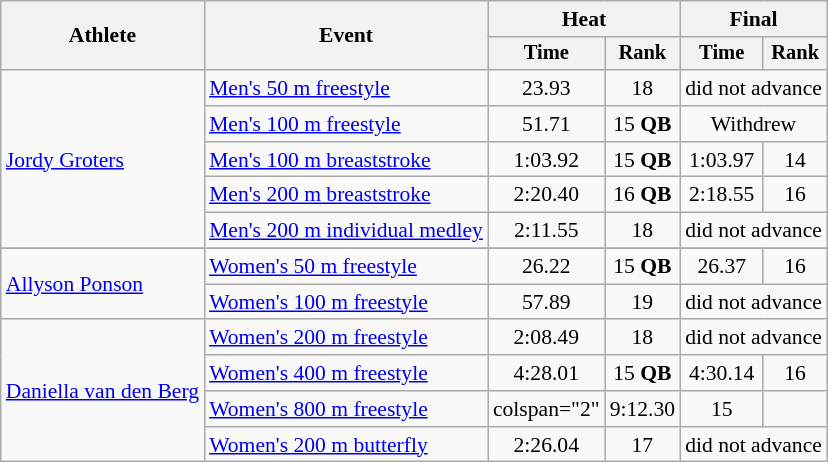<table class=wikitable style="font-size:90%">
<tr>
<th rowspan="2">Athlete</th>
<th rowspan="2">Event</th>
<th colspan="2">Heat</th>
<th colspan="2">Final</th>
</tr>
<tr style="font-size:95%">
<th>Time</th>
<th>Rank</th>
<th>Time</th>
<th>Rank</th>
</tr>
<tr align=center>
<td align=left rowspan="5"><a href='#'>Jordy Groters</a></td>
<td align=left><a href='#'>Men's 50 m freestyle</a></td>
<td>23.93</td>
<td>18</td>
<td colspan="2">did not advance</td>
</tr>
<tr align=center>
<td align=left><a href='#'>Men's 100 m freestyle</a></td>
<td>51.71</td>
<td>15 <strong>QB</strong></td>
<td colspan="2">Withdrew</td>
</tr>
<tr align=center>
<td align=left><a href='#'>Men's 100 m breaststroke</a></td>
<td>1:03.92</td>
<td>15 <strong>QB</strong></td>
<td>1:03.97</td>
<td>14</td>
</tr>
<tr align=center>
<td align=left><a href='#'>Men's 200 m breaststroke</a></td>
<td>2:20.40</td>
<td>16 <strong>QB</strong></td>
<td>2:18.55</td>
<td>16</td>
</tr>
<tr align=center>
<td align=left><a href='#'>Men's 200 m individual medley</a></td>
<td>2:11.55</td>
<td>18</td>
<td colspan="2">did not advance</td>
</tr>
<tr>
</tr>
<tr align=center>
<td align=left rowspan="2"><a href='#'>Allyson Ponson</a></td>
<td align=left><a href='#'>Women's 50 m freestyle</a></td>
<td>26.22</td>
<td>15 <strong>QB</strong></td>
<td>26.37</td>
<td>16</td>
</tr>
<tr align=center>
<td align=left><a href='#'>Women's 100 m freestyle</a></td>
<td>57.89</td>
<td>19</td>
<td colspan="2">did not advance</td>
</tr>
<tr align=center>
<td align=left rowspan="4"><a href='#'>Daniella van den Berg</a></td>
<td align=left><a href='#'>Women's 200 m freestyle</a></td>
<td>2:08.49</td>
<td>18</td>
<td colspan="2">did not advance</td>
</tr>
<tr align=center>
<td align=left><a href='#'>Women's 400 m freestyle</a></td>
<td>4:28.01</td>
<td>15 <strong>QB</strong></td>
<td>4:30.14</td>
<td>16</td>
</tr>
<tr align=center>
<td align=left><a href='#'>Women's 800 m freestyle</a></td>
<td>colspan="2" </td>
<td>9:12.30</td>
<td>15</td>
</tr>
<tr align=center>
<td align=left><a href='#'>Women's 200 m butterfly</a></td>
<td>2:26.04</td>
<td>17</td>
<td colspan="2">did not advance</td>
</tr>
</table>
